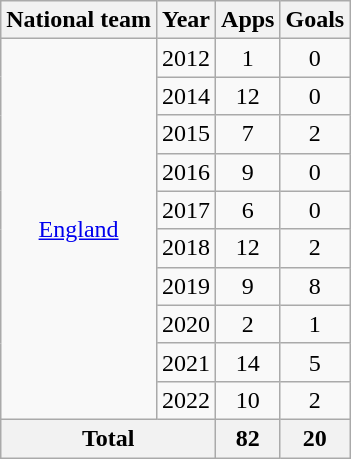<table class="wikitable" style="text-align: center;">
<tr>
<th>National team</th>
<th>Year</th>
<th>Apps</th>
<th>Goals</th>
</tr>
<tr>
<td rowspan="10"><a href='#'>England</a></td>
<td>2012</td>
<td>1</td>
<td>0</td>
</tr>
<tr>
<td>2014</td>
<td>12</td>
<td>0</td>
</tr>
<tr>
<td>2015</td>
<td>7</td>
<td>2</td>
</tr>
<tr>
<td>2016</td>
<td>9</td>
<td>0</td>
</tr>
<tr>
<td>2017</td>
<td>6</td>
<td>0</td>
</tr>
<tr>
<td>2018</td>
<td>12</td>
<td>2</td>
</tr>
<tr>
<td>2019</td>
<td>9</td>
<td>8</td>
</tr>
<tr>
<td>2020</td>
<td>2</td>
<td>1</td>
</tr>
<tr>
<td>2021</td>
<td>14</td>
<td>5</td>
</tr>
<tr>
<td>2022</td>
<td>10</td>
<td>2</td>
</tr>
<tr>
<th colspan="2">Total</th>
<th>82</th>
<th>20</th>
</tr>
</table>
